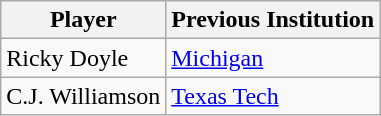<table class="wikitable sortable">
<tr>
<th>Player</th>
<th>Previous Institution</th>
</tr>
<tr>
<td>Ricky Doyle</td>
<td><a href='#'>Michigan</a></td>
</tr>
<tr>
<td>C.J. Williamson</td>
<td><a href='#'>Texas Tech</a></td>
</tr>
</table>
